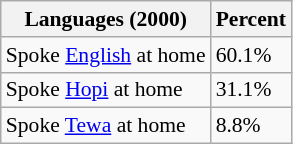<table class="wikitable sortable collapsible" style="font-size: 90%;">
<tr>
<th>Languages (2000) </th>
<th>Percent</th>
</tr>
<tr>
<td>Spoke <a href='#'>English</a> at home</td>
<td>60.1%</td>
</tr>
<tr>
<td>Spoke <a href='#'>Hopi</a> at home</td>
<td>31.1%</td>
</tr>
<tr>
<td>Spoke <a href='#'>Tewa</a> at home</td>
<td>8.8%</td>
</tr>
</table>
